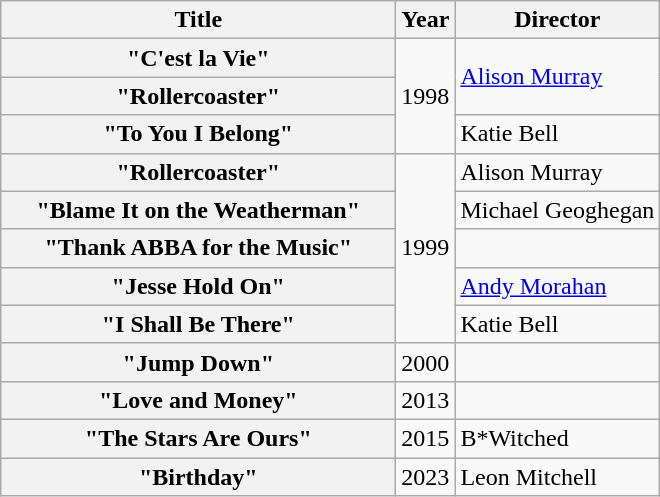<table class="wikitable plainrowheaders">
<tr>
<th scope="col" style="width:16em;">Title</th>
<th>Year</th>
<th>Director</th>
</tr>
<tr>
<th scope="row">"C'est la Vie"</th>
<td rowspan="3">1998</td>
<td rowspan="2"><a href='#'>Alison Murray</a></td>
</tr>
<tr>
<th scope="row">"Rollercoaster"</th>
</tr>
<tr>
<th scope="row">"To You I Belong"</th>
<td>Katie Bell</td>
</tr>
<tr>
<th scope="row">"Rollercoaster" </th>
<td rowspan="5">1999</td>
<td>Alison Murray</td>
</tr>
<tr>
<th scope="row">"Blame It on the Weatherman"</th>
<td>Michael Geoghegan</td>
</tr>
<tr>
<th scope="row">"Thank ABBA for the Music"</th>
<td></td>
</tr>
<tr>
<th scope="row">"Jesse Hold On"</th>
<td><a href='#'>Andy Morahan</a></td>
</tr>
<tr>
<th scope="row">"I Shall Be There"</th>
<td>Katie Bell</td>
</tr>
<tr>
<th scope="row">"Jump Down"</th>
<td>2000</td>
<td></td>
</tr>
<tr>
<th scope="row">"Love and Money"</th>
<td>2013</td>
<td></td>
</tr>
<tr>
<th scope="row">"The Stars Are Ours"</th>
<td>2015</td>
<td>B*Witched</td>
</tr>
<tr>
<th scope="row">"Birthday"</th>
<td>2023</td>
<td>Leon Mitchell</td>
</tr>
</table>
